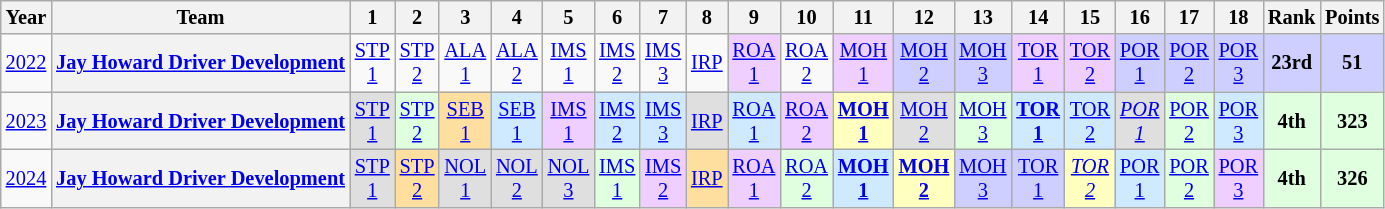<table class="wikitable" style="text-align:center; font-size:85%">
<tr>
<th>Year</th>
<th>Team</th>
<th>1</th>
<th>2</th>
<th>3</th>
<th>4</th>
<th>5</th>
<th>6</th>
<th>7</th>
<th>8</th>
<th>9</th>
<th>10</th>
<th>11</th>
<th>12</th>
<th>13</th>
<th>14</th>
<th>15</th>
<th>16</th>
<th>17</th>
<th>18</th>
<th>Rank</th>
<th>Points</th>
</tr>
<tr>
<td><a href='#'>2022</a></td>
<th nowrap><a href='#'>Jay Howard Driver Development</a></th>
<td style="background:#;"><a href='#'>STP<br>1</a><br></td>
<td style="background:#;"><a href='#'>STP<br>2</a><br></td>
<td style="background:#;"><a href='#'>ALA<br>1</a><br></td>
<td style="background:#;"><a href='#'>ALA<br>2</a><br></td>
<td style="background:#;"><a href='#'>IMS<br>1</a><br></td>
<td style="background:#;"><a href='#'>IMS<br>2</a><br></td>
<td style="background:#;"><a href='#'>IMS<br>3</a><br></td>
<td style="background:#;"><a href='#'>IRP</a><br></td>
<td style="background:#EFCFFF;"><a href='#'>ROA<br>1</a><br></td>
<td style="background:#;"><a href='#'>ROA<br>2</a><br></td>
<td style="background:#EFCFFF;"><a href='#'>MOH<br>1</a><br></td>
<td style="background:#CFCFFF;"><a href='#'>MOH<br>2</a><br></td>
<td style="background:#CFCFFF;"><a href='#'>MOH<br>3</a><br></td>
<td style="background:#EFCFFF;"><a href='#'>TOR<br>1</a><br></td>
<td style="background:#EFCFFF;"><a href='#'>TOR<br>2</a><br></td>
<td style="background:#CFCFFF;"><a href='#'>POR<br>1</a><br></td>
<td style="background:#CFCFFF;"><a href='#'>POR<br>2</a><br></td>
<td style="background:#CFCFFF;"><a href='#'>POR<br>3</a><br></td>
<th style="background:#CFCFFF;">23rd</th>
<th style="background:#CFCFFF;">51</th>
</tr>
<tr>
<td><a href='#'>2023</a></td>
<th nowrap><a href='#'>Jay Howard Driver Development</a></th>
<td style="background:#DFDFDF;"><a href='#'>STP<br>1</a><br></td>
<td style="background:#DFFFDF;"><a href='#'>STP<br>2</a><br></td>
<td style="background:#FFDF9F;"><a href='#'>SEB<br>1</a><br></td>
<td style="background:#CFEAFF;"><a href='#'>SEB<br>1</a><br></td>
<td style="background:#EFCFFF;"><a href='#'>IMS<br>1</a><br></td>
<td style="background:#CFEAFF;"><a href='#'>IMS<br>2</a><br></td>
<td style="background:#CFEAFF;"><a href='#'>IMS<br>3</a><br></td>
<td style="background:#DFDFDF;"><a href='#'>IRP</a><br></td>
<td style="background:#CFEAFF;"><a href='#'>ROA<br>1</a><br></td>
<td style="background:#EFCFFF;"><a href='#'>ROA<br>2</a><br></td>
<td style="background:#FFFFBF;"><strong><a href='#'>MOH<br>1</a></strong><br></td>
<td style="background:#DFDFDF;"><a href='#'>MOH<br>2</a><br></td>
<td style="background:#DFFFDF;"><a href='#'>MOH<br>3</a><br></td>
<td style="background:#CFEAFF;"><strong><a href='#'>TOR<br>1</a></strong><br></td>
<td style="background:#CFEAFF;"><a href='#'>TOR<br>2</a><br></td>
<td style="background:#DFDFDF;"><em><a href='#'>POR<br>1</a></em><br></td>
<td style="background:#DFFFDF;"><a href='#'>POR<br>2</a><br></td>
<td style="background:#CFEAFF;"><a href='#'>POR<br>3</a><br></td>
<th style="background:#DFFFDF;">4th</th>
<th style="background:#DFFFDF;">323</th>
</tr>
<tr>
<td><a href='#'>2024</a></td>
<th nowrap><a href='#'>Jay Howard Driver Development</a></th>
<td style="background:#DFDFDF;"><a href='#'>STP<br>1</a><br></td>
<td style="background:#FFDF9F;"><a href='#'>STP<br>2</a><br></td>
<td style="background:#DFDFDF;"><a href='#'>NOL<br>1</a><br></td>
<td style="background:#DFDFDF;"><a href='#'>NOL<br>2</a><br></td>
<td style="background:#DFDFDF;"><a href='#'>NOL<br>3</a><br></td>
<td style="background:#DFFFDF;"><a href='#'>IMS<br>1</a><br></td>
<td style="background:#EFCFFF;"><a href='#'>IMS<br>2</a><br></td>
<td style="background:#FFDF9F;"><a href='#'>IRP</a><br></td>
<td style="background:#EFCFFF;"><a href='#'>ROA<br>1</a><br></td>
<td style="background:#DFFFDF;"><a href='#'>ROA<br>2</a><br></td>
<td style="background:#CFEAFF;"><strong><a href='#'>MOH<br>1</a></strong><br></td>
<td style="background:#FFFFBF;"><strong><a href='#'>MOH<br>2</a></strong><br></td>
<td style="background:#CFCFFF;"><a href='#'>MOH<br>3</a><br></td>
<td style="background:#CFCFFF;"><a href='#'>TOR<br>1</a><br></td>
<td style="background:#FFFFBF;"><em><a href='#'>TOR<br>2</a></em><br></td>
<td style="background:#CFEAFF;"><a href='#'>POR<br>1</a><br></td>
<td style="background:#DFFFDF;"><a href='#'>POR<br>2</a><br></td>
<td style="background:#EFCFFF;"><a href='#'>POR<br>3</a><br></td>
<th style="background:#DFFFDF;">4th</th>
<th style="background:#DFFFDF;">326</th>
</tr>
</table>
